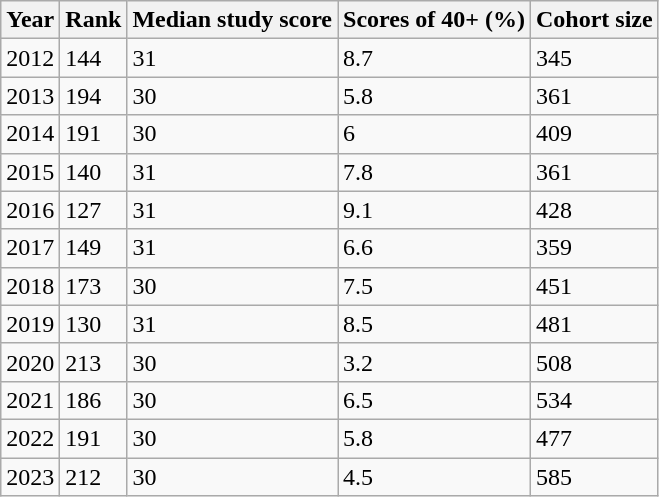<table class="wikitable">
<tr>
<th>Year</th>
<th>Rank</th>
<th>Median study score</th>
<th>Scores of 40+ (%)</th>
<th>Cohort size</th>
</tr>
<tr>
<td>2012</td>
<td>144</td>
<td>31</td>
<td>8.7</td>
<td>345</td>
</tr>
<tr>
<td>2013</td>
<td>194</td>
<td>30</td>
<td>5.8</td>
<td>361</td>
</tr>
<tr>
<td>2014</td>
<td>191</td>
<td>30</td>
<td>6</td>
<td>409</td>
</tr>
<tr>
<td>2015</td>
<td>140</td>
<td>31</td>
<td>7.8</td>
<td>361</td>
</tr>
<tr>
<td>2016</td>
<td>127</td>
<td>31</td>
<td>9.1</td>
<td>428</td>
</tr>
<tr>
<td>2017</td>
<td>149</td>
<td>31</td>
<td>6.6</td>
<td>359</td>
</tr>
<tr>
<td>2018</td>
<td>173</td>
<td>30</td>
<td>7.5</td>
<td>451</td>
</tr>
<tr>
<td>2019</td>
<td>130</td>
<td>31</td>
<td>8.5</td>
<td>481</td>
</tr>
<tr>
<td>2020</td>
<td>213</td>
<td>30</td>
<td>3.2</td>
<td>508</td>
</tr>
<tr>
<td>2021</td>
<td>186</td>
<td>30</td>
<td>6.5</td>
<td>534</td>
</tr>
<tr>
<td>2022</td>
<td>191</td>
<td>30</td>
<td>5.8</td>
<td>477</td>
</tr>
<tr>
<td>2023</td>
<td>212</td>
<td>30</td>
<td>4.5</td>
<td>585</td>
</tr>
</table>
